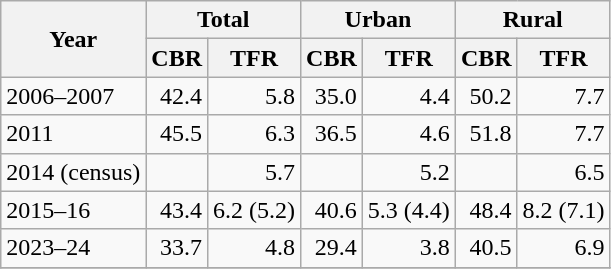<table class="wikitable">
<tr>
<th rowspan=2>Year</th>
<th colspan=2>Total</th>
<th colspan=2>Urban</th>
<th colspan=2>Rural</th>
</tr>
<tr>
<th>CBR</th>
<th>TFR</th>
<th>CBR</th>
<th>TFR</th>
<th>CBR</th>
<th>TFR</th>
</tr>
<tr>
<td>2006–2007</td>
<td style="text-align:right;">42.4</td>
<td style="text-align:right;">5.8</td>
<td style="text-align:right;">35.0</td>
<td style="text-align:right;">4.4</td>
<td style="text-align:right;">50.2</td>
<td style="text-align:right;">7.7</td>
</tr>
<tr>
<td>2011</td>
<td style="text-align:right;">45.5</td>
<td style="text-align:right;">6.3</td>
<td style="text-align:right;">36.5</td>
<td style="text-align:right;">4.6</td>
<td style="text-align:right;">51.8</td>
<td style="text-align:right;">7.7</td>
</tr>
<tr>
<td>2014 (census)</td>
<td style="text-align:right;"></td>
<td style="text-align:right;">5.7</td>
<td style="text-align:right;"></td>
<td style="text-align:right;">5.2</td>
<td style="text-align:right;"></td>
<td style="text-align:right;">6.5</td>
</tr>
<tr>
<td>2015–16</td>
<td style="text-align:right;">43.4</td>
<td style="text-align:right;">6.2 (5.2)</td>
<td style="text-align:right;">40.6</td>
<td style="text-align:right;">5.3 (4.4)</td>
<td style="text-align:right;">48.4</td>
<td style="text-align:right;">8.2 (7.1)</td>
</tr>
<tr>
<td>2023–24</td>
<td style="text-align:right;">33.7</td>
<td style="text-align:right;">4.8</td>
<td style="text-align:right;">29.4</td>
<td style="text-align:right;">3.8</td>
<td style="text-align:right;">40.5</td>
<td style="text-align:right;">6.9</td>
</tr>
<tr>
</tr>
</table>
